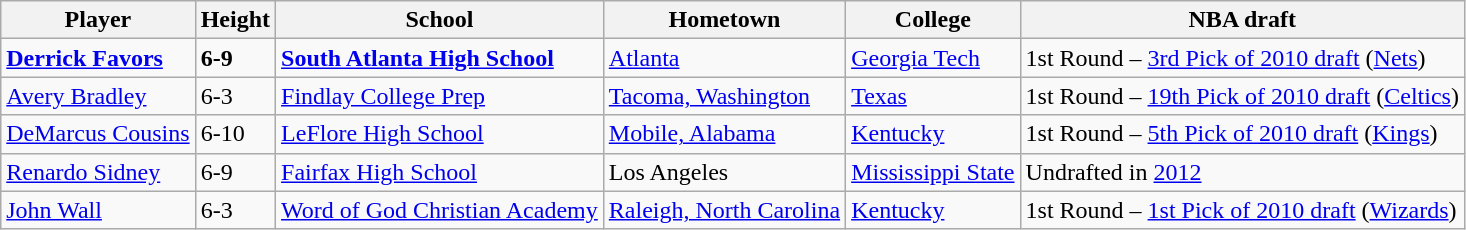<table class="wikitable">
<tr>
<th>Player</th>
<th>Height</th>
<th>School</th>
<th>Hometown</th>
<th>College</th>
<th>NBA draft</th>
</tr>
<tr>
<td><strong><a href='#'>Derrick Favors</a></strong></td>
<td><strong>6-9</strong></td>
<td><strong><a href='#'>South Atlanta High School</a></strong></td>
<td><a href='#'>Atlanta</a></td>
<td><a href='#'>Georgia Tech</a></td>
<td>1st Round – <a href='#'>3rd Pick of 2010 draft</a> (<a href='#'>Nets</a>)</td>
</tr>
<tr>
<td><a href='#'>Avery Bradley</a></td>
<td>6-3</td>
<td><a href='#'>Findlay College Prep</a></td>
<td><a href='#'>Tacoma, Washington</a></td>
<td><a href='#'>Texas</a></td>
<td>1st Round – <a href='#'>19th Pick of 2010 draft</a> (<a href='#'>Celtics</a>)</td>
</tr>
<tr>
<td><a href='#'>DeMarcus Cousins</a></td>
<td>6-10</td>
<td><a href='#'>LeFlore High School</a></td>
<td><a href='#'>Mobile, Alabama</a></td>
<td><a href='#'>Kentucky</a></td>
<td>1st Round – <a href='#'>5th Pick of 2010 draft</a> (<a href='#'>Kings</a>)</td>
</tr>
<tr>
<td><a href='#'>Renardo Sidney</a></td>
<td>6-9</td>
<td><a href='#'>Fairfax High School</a></td>
<td>Los Angeles</td>
<td><a href='#'>Mississippi State</a></td>
<td>Undrafted in <a href='#'>2012</a></td>
</tr>
<tr>
<td><a href='#'>John Wall</a></td>
<td>6-3</td>
<td><a href='#'>Word of God Christian Academy</a></td>
<td><a href='#'>Raleigh, North Carolina</a></td>
<td><a href='#'>Kentucky</a></td>
<td>1st Round – <a href='#'>1st Pick of 2010 draft</a> (<a href='#'>Wizards</a>)</td>
</tr>
</table>
